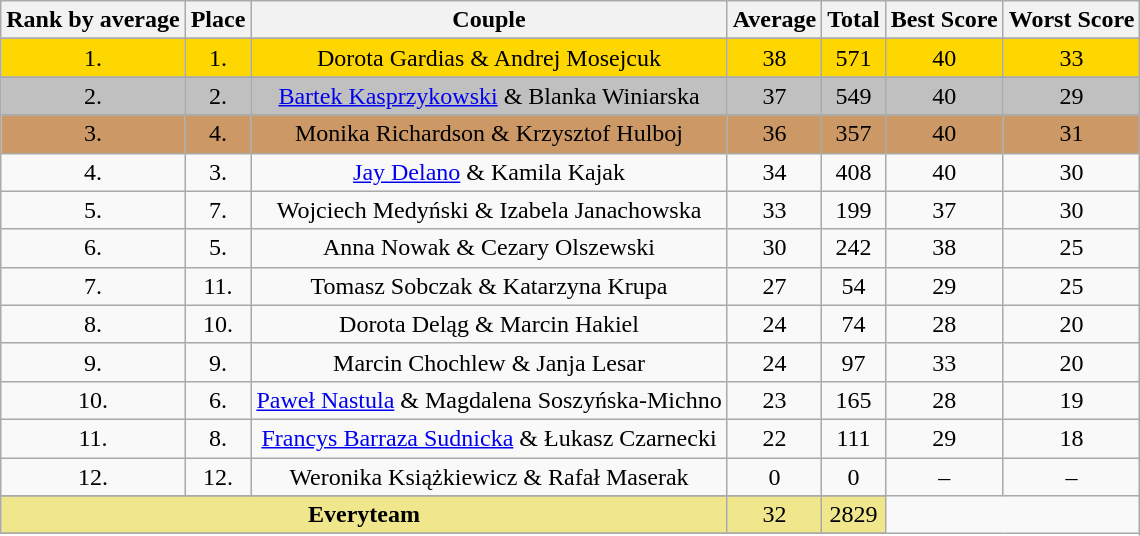<table class="sortable wikitable" style="text-align:center">
<tr>
<th>Rank by average</th>
<th>Place</th>
<th>Couple</th>
<th>Average</th>
<th>Total</th>
<th>Best Score</th>
<th>Worst Score</th>
</tr>
<tr>
</tr>
<tr bgcolor="gold">
<td>1.</td>
<td>1.</td>
<td>Dorota Gardias & Andrej Mosejcuk</td>
<td>38</td>
<td>571</td>
<td>40</td>
<td>33</td>
</tr>
<tr>
</tr>
<tr bgcolor="silver">
<td>2.</td>
<td>2.</td>
<td><a href='#'>Bartek Kasprzykowski</a> & Blanka Winiarska</td>
<td>37</td>
<td>549</td>
<td>40</td>
<td>29</td>
</tr>
<tr>
</tr>
<tr bgcolor="#cc9966">
<td>3.</td>
<td>4.</td>
<td>Monika Richardson & Krzysztof Hulboj</td>
<td>36</td>
<td>357</td>
<td>40</td>
<td>31</td>
</tr>
<tr>
<td>4.</td>
<td>3.</td>
<td><a href='#'>Jay Delano</a> & Kamila Kajak</td>
<td>34</td>
<td>408</td>
<td>40</td>
<td>30</td>
</tr>
<tr>
<td>5.</td>
<td>7.</td>
<td>Wojciech Medyński & Izabela Janachowska</td>
<td>33</td>
<td>199</td>
<td>37</td>
<td>30</td>
</tr>
<tr>
<td>6.</td>
<td>5.</td>
<td>Anna Nowak & Cezary Olszewski</td>
<td>30</td>
<td>242</td>
<td>38</td>
<td>25</td>
</tr>
<tr>
<td>7.</td>
<td>11.</td>
<td>Tomasz Sobczak & Katarzyna Krupa</td>
<td>27</td>
<td>54</td>
<td>29</td>
<td>25</td>
</tr>
<tr>
<td>8.</td>
<td>10.</td>
<td>Dorota Deląg & Marcin Hakiel</td>
<td>24</td>
<td>74</td>
<td>28</td>
<td>20</td>
</tr>
<tr>
<td>9.</td>
<td>9.</td>
<td>Marcin Chochlew & Janja Lesar</td>
<td>24</td>
<td>97</td>
<td>33</td>
<td>20</td>
</tr>
<tr>
<td>10.</td>
<td>6.</td>
<td><a href='#'>Paweł Nastula</a> & Magdalena Soszyńska-Michno</td>
<td>23</td>
<td>165</td>
<td>28</td>
<td>19</td>
</tr>
<tr>
<td>11.</td>
<td>8.</td>
<td><a href='#'>Francys Barraza Sudnicka</a> & Łukasz Czarnecki</td>
<td>22</td>
<td>111</td>
<td>29</td>
<td>18</td>
</tr>
<tr>
<td>12.</td>
<td>12.</td>
<td>Weronika Książkiewicz & Rafał Maserak</td>
<td>0</td>
<td>0</td>
<td>–</td>
<td>–</td>
</tr>
<tr>
</tr>
<tr bgcolor='Khaki'>
<td colspan=3><strong>Everyteam</strong></td>
<td>32</td>
<td>2829</td>
</tr>
<tr>
</tr>
</table>
